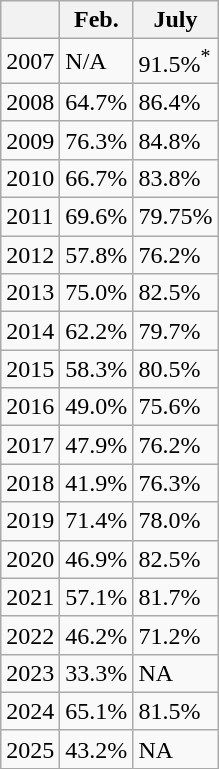<table class="wikitable" border="1">
<tr>
<th></th>
<th>Feb.</th>
<th>July</th>
</tr>
<tr>
<td>2007</td>
<td>N/A</td>
<td>91.5%<sup>*</sup></td>
</tr>
<tr>
<td>2008</td>
<td>64.7%</td>
<td>86.4%</td>
</tr>
<tr>
<td>2009</td>
<td>76.3%</td>
<td>84.8%</td>
</tr>
<tr>
<td>2010</td>
<td>66.7%</td>
<td>83.8%</td>
</tr>
<tr>
<td>2011</td>
<td>69.6%</td>
<td>79.75%</td>
</tr>
<tr>
<td>2012</td>
<td>57.8%</td>
<td>76.2%</td>
</tr>
<tr>
<td>2013</td>
<td>75.0%</td>
<td>82.5%</td>
</tr>
<tr>
<td>2014</td>
<td>62.2%</td>
<td>79.7%</td>
</tr>
<tr>
<td>2015</td>
<td>58.3%</td>
<td>80.5%</td>
</tr>
<tr>
<td>2016</td>
<td>49.0%</td>
<td>75.6%</td>
</tr>
<tr>
<td>2017</td>
<td>47.9%</td>
<td>76.2%</td>
</tr>
<tr>
<td>2018</td>
<td>41.9%</td>
<td>76.3%</td>
</tr>
<tr>
<td>2019</td>
<td>71.4%</td>
<td>78.0%</td>
</tr>
<tr>
<td>2020</td>
<td>46.9%</td>
<td>82.5%</td>
</tr>
<tr>
<td>2021</td>
<td>57.1%</td>
<td>81.7%</td>
</tr>
<tr>
<td>2022</td>
<td>46.2%</td>
<td>71.2%</td>
</tr>
<tr>
<td>2023</td>
<td>33.3%</td>
<td>NA</td>
</tr>
<tr>
<td>2024</td>
<td>65.1%</td>
<td>81.5%</td>
</tr>
<tr>
<td>2025</td>
<td>43.2%</td>
<td>NA</td>
</tr>
<tr>
</tr>
</table>
